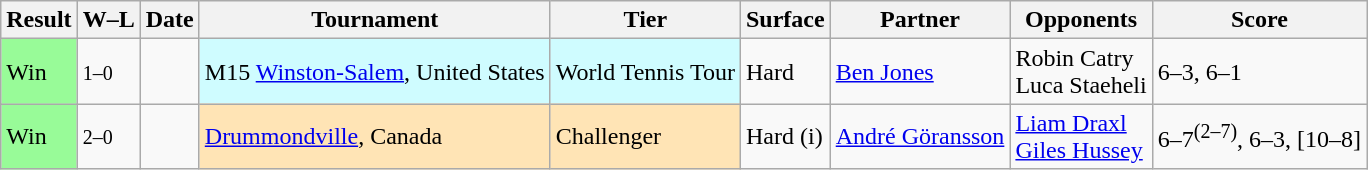<table class="sortable wikitable">
<tr>
<th>Result</th>
<th class="unsortable">W–L</th>
<th>Date</th>
<th>Tournament</th>
<th>Tier</th>
<th>Surface</th>
<th>Partner</th>
<th>Opponents</th>
<th class="unsortable">Score</th>
</tr>
<tr>
<td style="background:#98fb98;">Win</td>
<td><small>1–0</small></td>
<td></td>
<td style="background:#cffcff;">M15 <a href='#'>Winston-Salem</a>, United States</td>
<td style="background:#cffcff;">World Tennis Tour</td>
<td>Hard</td>
<td> <a href='#'>Ben Jones</a></td>
<td> Robin Catry <br>  Luca Staeheli</td>
<td>6–3, 6–1</td>
</tr>
<tr>
<td style="background:#98fb98;">Win</td>
<td><small>2–0</small></td>
<td><a href='#'></a></td>
<td style="background:moccasin;"><a href='#'>Drummondville</a>, Canada</td>
<td style="background:moccasin;">Challenger</td>
<td>Hard (i)</td>
<td> <a href='#'>André Göransson</a></td>
<td> <a href='#'>Liam Draxl</a><br> <a href='#'>Giles Hussey</a></td>
<td>6–7<sup>(2–7)</sup>, 6–3, [10–8]</td>
</tr>
</table>
